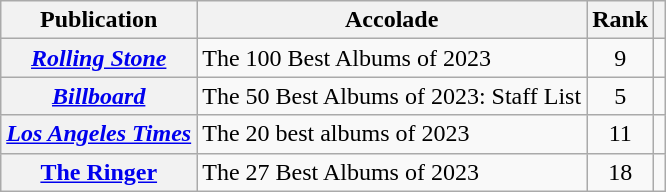<table class="wikitable sortable plainrowheaders">
<tr>
<th scope="col">Publication</th>
<th scope="col">Accolade</th>
<th scope="col">Rank</th>
<th scope="col" class="unsortable"></th>
</tr>
<tr>
<th scope="row"><em><a href='#'>Rolling Stone</a></em></th>
<td>The 100 Best Albums of 2023</td>
<td style="text-align:center;">9</td>
<td></td>
</tr>
<tr>
<th scope="row"><em><a href='#'>Billboard</a></em></th>
<td>The 50 Best Albums of 2023: Staff List</td>
<td style="text-align:center;">5</td>
<td></td>
</tr>
<tr>
<th scope="row"><em><a href='#'>Los Angeles Times</a></em></th>
<td>The 20 best albums of 2023</td>
<td style="text-align:center;">11</td>
<td></td>
</tr>
<tr>
<th scope="row"><a href='#'>The Ringer</a></th>
<td>The 27 Best Albums of 2023</td>
<td style="text-align:center;">18</td>
<td></td>
</tr>
</table>
